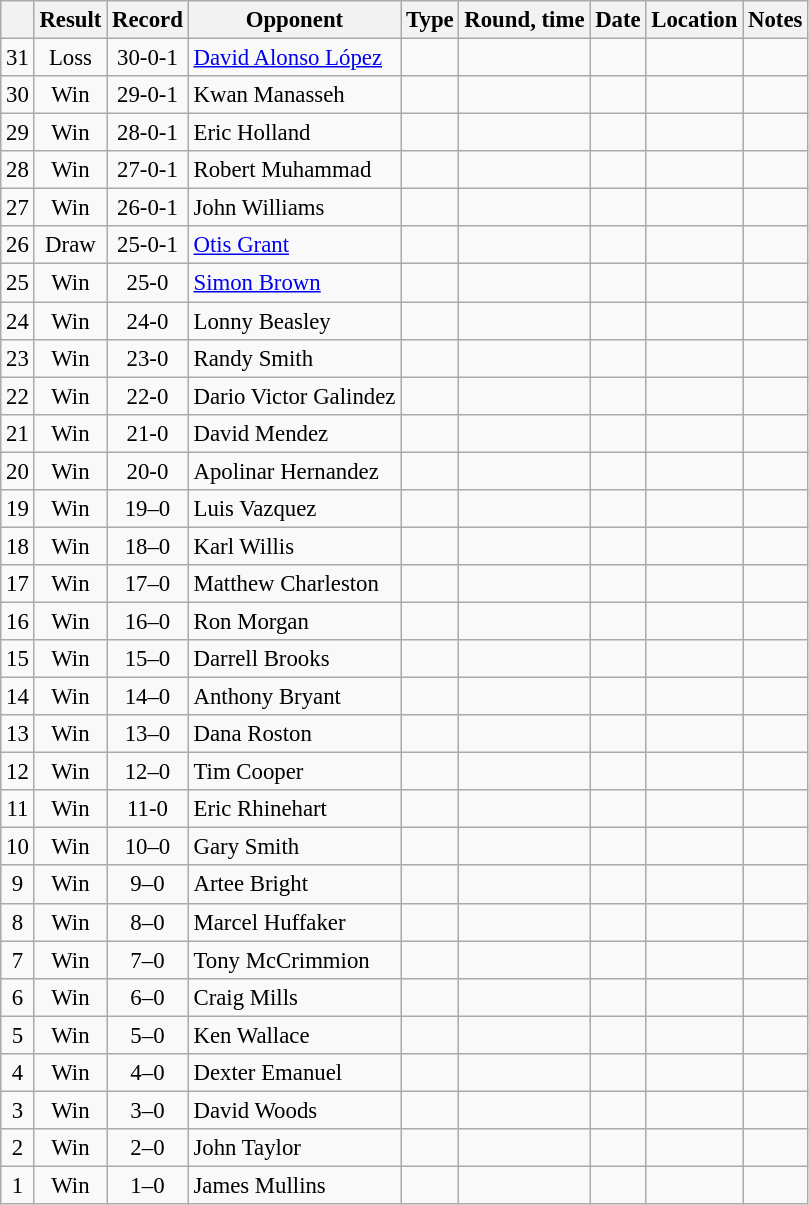<table class="wikitable" style="text-align:center; font-size:95%">
<tr>
<th></th>
<th>Result</th>
<th>Record</th>
<th>Opponent</th>
<th>Type</th>
<th>Round, time</th>
<th>Date</th>
<th>Location</th>
<th>Notes</th>
</tr>
<tr>
<td>31</td>
<td>Loss</td>
<td>30-0-1</td>
<td align=left> <a href='#'>David Alonso López</a></td>
<td></td>
<td></td>
<td></td>
<td align=left> </td>
<td align=left></td>
</tr>
<tr>
<td>30</td>
<td>Win</td>
<td>29-0-1</td>
<td align=left> Kwan Manasseh</td>
<td></td>
<td></td>
<td></td>
<td align=left> </td>
<td align=left></td>
</tr>
<tr>
<td>29</td>
<td>Win</td>
<td>28-0-1</td>
<td align=left> Eric Holland</td>
<td></td>
<td></td>
<td></td>
<td align=left> </td>
<td align=left></td>
</tr>
<tr>
<td>28</td>
<td>Win</td>
<td>27-0-1</td>
<td align=left> Robert Muhammad</td>
<td></td>
<td></td>
<td></td>
<td align=left> </td>
<td align=left></td>
</tr>
<tr>
<td>27</td>
<td>Win</td>
<td>26-0-1</td>
<td align=left> John Williams</td>
<td></td>
<td></td>
<td></td>
<td align=left> </td>
<td align=left></td>
</tr>
<tr>
<td>26</td>
<td>Draw</td>
<td>25-0-1</td>
<td align=left> <a href='#'>Otis Grant</a></td>
<td></td>
<td></td>
<td></td>
<td align=left> </td>
<td align=left></td>
</tr>
<tr>
<td>25</td>
<td>Win</td>
<td>25-0</td>
<td align=left> <a href='#'>Simon Brown</a></td>
<td></td>
<td></td>
<td></td>
<td align=left> </td>
<td align=left></td>
</tr>
<tr>
<td>24</td>
<td>Win</td>
<td>24-0</td>
<td align=left> Lonny Beasley</td>
<td></td>
<td></td>
<td></td>
<td align=left> </td>
<td align=left></td>
</tr>
<tr>
<td>23</td>
<td>Win</td>
<td>23-0</td>
<td align=left> Randy Smith</td>
<td></td>
<td></td>
<td></td>
<td align=left> </td>
<td align=left></td>
</tr>
<tr>
<td>22</td>
<td>Win</td>
<td>22-0</td>
<td align=left> Dario Victor Galindez</td>
<td></td>
<td></td>
<td></td>
<td align=left> </td>
<td align=left></td>
</tr>
<tr>
<td>21</td>
<td>Win</td>
<td>21-0</td>
<td align=left> David Mendez</td>
<td></td>
<td></td>
<td></td>
<td align=left> </td>
<td align=left></td>
</tr>
<tr>
<td>20</td>
<td>Win</td>
<td>20-0</td>
<td align=left> Apolinar Hernandez</td>
<td></td>
<td></td>
<td></td>
<td align=left> </td>
<td align=left></td>
</tr>
<tr>
<td>19</td>
<td>Win</td>
<td>19–0</td>
<td align=left> Luis Vazquez</td>
<td></td>
<td></td>
<td></td>
<td align=left> </td>
<td align=left></td>
</tr>
<tr>
<td>18</td>
<td>Win</td>
<td>18–0</td>
<td align=left> Karl Willis</td>
<td></td>
<td></td>
<td></td>
<td align=left> </td>
<td align=left></td>
</tr>
<tr>
<td>17</td>
<td>Win</td>
<td>17–0</td>
<td align=left> Matthew Charleston</td>
<td></td>
<td></td>
<td></td>
<td align=left> </td>
<td align=left></td>
</tr>
<tr>
<td>16</td>
<td>Win</td>
<td>16–0</td>
<td align=left> Ron Morgan</td>
<td></td>
<td></td>
<td></td>
<td align=left> </td>
<td align=left></td>
</tr>
<tr>
<td>15</td>
<td>Win</td>
<td>15–0</td>
<td align=left> Darrell Brooks</td>
<td></td>
<td></td>
<td></td>
<td align=left> </td>
<td align=left></td>
</tr>
<tr>
<td>14</td>
<td>Win</td>
<td>14–0</td>
<td align=left> Anthony Bryant</td>
<td></td>
<td></td>
<td></td>
<td align=left> </td>
<td align=left></td>
</tr>
<tr>
<td>13</td>
<td>Win</td>
<td>13–0</td>
<td align=left> Dana Roston</td>
<td></td>
<td></td>
<td></td>
<td align=left> </td>
<td align=left></td>
</tr>
<tr>
<td>12</td>
<td>Win</td>
<td>12–0</td>
<td align=left> Tim Cooper</td>
<td></td>
<td></td>
<td></td>
<td align=left> </td>
<td align=left></td>
</tr>
<tr>
<td>11</td>
<td>Win</td>
<td>11-0</td>
<td align=left> Eric Rhinehart</td>
<td></td>
<td></td>
<td></td>
<td align=left> </td>
<td align=left></td>
</tr>
<tr>
<td>10</td>
<td>Win</td>
<td>10–0</td>
<td align=left> Gary Smith</td>
<td></td>
<td></td>
<td></td>
<td align=left> </td>
<td align=left></td>
</tr>
<tr>
<td>9</td>
<td>Win</td>
<td>9–0</td>
<td align=left> Artee Bright</td>
<td></td>
<td></td>
<td></td>
<td align=left> </td>
<td align=left></td>
</tr>
<tr>
<td>8</td>
<td>Win</td>
<td>8–0</td>
<td align=left> Marcel Huffaker</td>
<td></td>
<td></td>
<td></td>
<td align=left> </td>
<td align=left></td>
</tr>
<tr>
<td>7</td>
<td>Win</td>
<td>7–0</td>
<td align=left> Tony McCrimmion</td>
<td></td>
<td></td>
<td></td>
<td align=left> </td>
<td align=left></td>
</tr>
<tr>
<td>6</td>
<td>Win</td>
<td>6–0</td>
<td align=left> Craig Mills</td>
<td></td>
<td></td>
<td></td>
<td align=left> </td>
<td align=left></td>
</tr>
<tr>
<td>5</td>
<td>Win</td>
<td>5–0</td>
<td align=left> Ken Wallace</td>
<td></td>
<td></td>
<td></td>
<td align=left> </td>
<td align=left></td>
</tr>
<tr>
<td>4</td>
<td>Win</td>
<td>4–0</td>
<td align=left> Dexter Emanuel</td>
<td></td>
<td></td>
<td></td>
<td align=left> </td>
<td align=left></td>
</tr>
<tr>
<td>3</td>
<td>Win</td>
<td>3–0</td>
<td align=left> David Woods</td>
<td></td>
<td></td>
<td></td>
<td align=left> </td>
<td align=left></td>
</tr>
<tr>
<td>2</td>
<td>Win</td>
<td>2–0</td>
<td align=left> John Taylor</td>
<td></td>
<td></td>
<td></td>
<td align=left> </td>
<td align=left></td>
</tr>
<tr>
<td>1</td>
<td>Win</td>
<td>1–0</td>
<td align=left> James Mullins</td>
<td></td>
<td></td>
<td></td>
<td align=left> </td>
<td align=left></td>
</tr>
</table>
